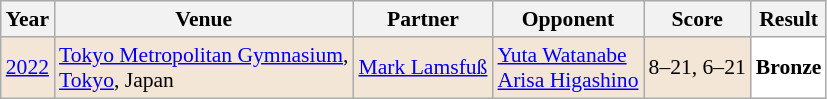<table class="sortable wikitable" style="font-size: 90%;">
<tr>
<th>Year</th>
<th>Venue</th>
<th>Partner</th>
<th>Opponent</th>
<th>Score</th>
<th>Result</th>
</tr>
<tr style="background:#F3E6D7">
<td align="center"><a href='#'>2022</a></td>
<td align="left"><a href='#'>Tokyo Metropolitan Gymnasium</a>,<br><a href='#'>Tokyo</a>, Japan</td>
<td align="left"> <a href='#'>Mark Lamsfuß</a></td>
<td align="left"> <a href='#'>Yuta Watanabe</a><br> <a href='#'>Arisa Higashino</a></td>
<td align="left">8–21, 6–21</td>
<td style="text-align:left; background:white"> <strong>Bronze</strong></td>
</tr>
</table>
